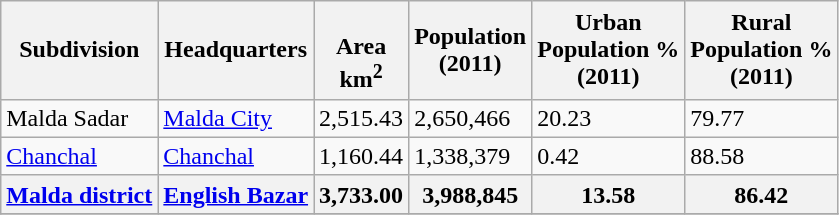<table class="wikitable sortable">
<tr>
<th>Subdivision</th>
<th>Headquarters</th>
<th><br>Area<br>km<sup>2</sup></th>
<th>Population<br>(2011)</th>
<th>Urban<br>Population %<br>(2011)</th>
<th>Rural<br> Population % <br>(2011)</th>
</tr>
<tr>
<td>Malda Sadar</td>
<td><a href='#'>Malda City</a></td>
<td>2,515.43</td>
<td>2,650,466</td>
<td>20.23</td>
<td>79.77</td>
</tr>
<tr>
<td><a href='#'>Chanchal</a></td>
<td><a href='#'>Chanchal</a></td>
<td>1,160.44</td>
<td>1,338,379</td>
<td>0.42</td>
<td>88.58</td>
</tr>
<tr>
<th><a href='#'>Malda district</a></th>
<th><a href='#'>English Bazar</a></th>
<th>3,733.00</th>
<th>3,988,845</th>
<th>13.58</th>
<th>86.42</th>
</tr>
<tr>
</tr>
</table>
